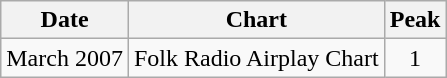<table class="wikitable" style="text-align:center">
<tr>
<th>Date</th>
<th>Chart</th>
<th>Peak</th>
</tr>
<tr>
<td>March 2007</td>
<td>Folk Radio Airplay Chart</td>
<td>1</td>
</tr>
</table>
